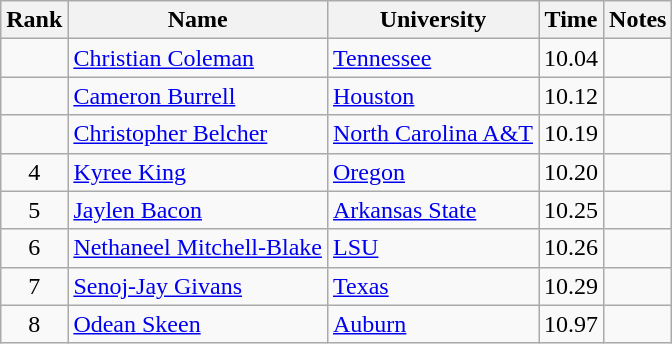<table class="wikitable sortable" style="text-align:center">
<tr>
<th>Rank</th>
<th>Name</th>
<th>University</th>
<th>Time</th>
<th>Notes</th>
</tr>
<tr>
<td></td>
<td align=left><a href='#'>Christian Coleman</a></td>
<td align=left><a href='#'>Tennessee</a></td>
<td>10.04</td>
<td></td>
</tr>
<tr>
<td></td>
<td align=left><a href='#'>Cameron Burrell</a></td>
<td align=left><a href='#'>Houston</a></td>
<td>10.12</td>
<td></td>
</tr>
<tr>
<td></td>
<td align=left><a href='#'>Christopher Belcher</a></td>
<td align=left><a href='#'>North Carolina A&T</a></td>
<td>10.19</td>
<td></td>
</tr>
<tr>
<td>4</td>
<td align=left><a href='#'>Kyree King</a></td>
<td align=left><a href='#'>Oregon</a></td>
<td>10.20</td>
<td></td>
</tr>
<tr>
<td>5</td>
<td align=left><a href='#'>Jaylen Bacon</a></td>
<td align=left><a href='#'>Arkansas State</a></td>
<td>10.25</td>
<td></td>
</tr>
<tr>
<td>6</td>
<td align=left> <a href='#'>Nethaneel Mitchell-Blake</a></td>
<td align=left><a href='#'>LSU</a></td>
<td>10.26</td>
<td></td>
</tr>
<tr>
<td>7</td>
<td align=left> <a href='#'>Senoj-Jay Givans</a></td>
<td align=left><a href='#'>Texas</a></td>
<td>10.29</td>
<td></td>
</tr>
<tr>
<td>8</td>
<td align=left> <a href='#'>Odean Skeen</a></td>
<td align=left><a href='#'>Auburn</a></td>
<td>10.97</td>
<td></td>
</tr>
</table>
